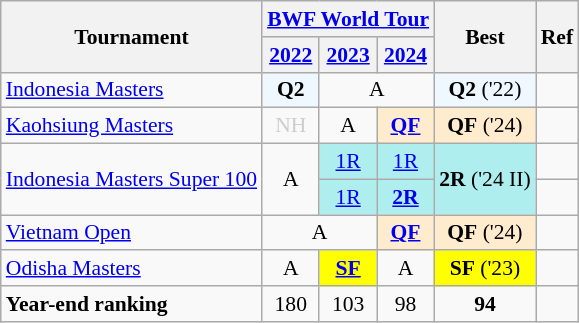<table style='font-size: 90%; text-align:center;' class='wikitable'>
<tr>
<th rowspan="2">Tournament</th>
<th colspan="3"><a href='#'>BWF World Tour</a></th>
<th rowspan="2">Best</th>
<th rowspan="2">Ref</th>
</tr>
<tr>
<th><a href='#'>2022</a></th>
<th><a href='#'>2023</a></th>
<th><a href='#'>2024</a></th>
</tr>
<tr>
<td align=left><a href='#'>Indonesia Masters</a></td>
<td 2022; bgcolor=F0F8FF><strong>Q2</strong></td>
<td colspan="2">A</td>
<td bgcolor=F0F8FF><strong>Q2</strong> ('22)</td>
<td></td>
</tr>
<tr>
<td align=left><a href='#'>Kaohsiung Masters</a></td>
<td style=color:#ccc>NH</td>
<td>A</td>
<td bgcolor=FFEBCD><strong><a href='#'>QF</a></strong></td>
<td bgcolor=FFEBCD><strong>QF</strong> ('24)</td>
<td></td>
</tr>
<tr>
<td rowspan="2" align=left><a href='#'>Indonesia Masters Super 100</a></td>
<td rowspan="2">A</td>
<td bgcolor=AFEEEE><a href='#'>1R</a></td>
<td bgcolor=AFEEEE><a href='#'>1R</a></td>
<td rowspan="2" bgcolor=AFEEEE><strong>2R</strong> ('24 II)</td>
<td></td>
</tr>
<tr>
<td bgcolor=AFEEEE><a href='#'>1R</a></td>
<td bgcolor=AFEEEE><strong><a href='#'>2R</a></strong></td>
<td></td>
</tr>
<tr>
<td align=left><a href='#'>Vietnam Open</a></td>
<td colspan="2">A</td>
<td bgcolor=FFEBCD><strong><a href='#'>QF</a></strong></td>
<td bgcolor=FFEBCD><strong>QF</strong> ('24)</td>
<td></td>
</tr>
<tr>
<td align=left><a href='#'>Odisha Masters</a></td>
<td>A</td>
<td bgcolor=FFFF00><strong><a href='#'>SF</a></strong></td>
<td>A</td>
<td bgcolor=FFFF00><strong>SF</strong> ('23)</td>
<td></td>
</tr>
<tr>
<td align=left><strong>Year-end ranking</strong></td>
<td 2022;>180</td>
<td 2023;>103</td>
<td 2024;>98</td>
<td Best;><strong>94</strong></td>
<td></td>
</tr>
</table>
